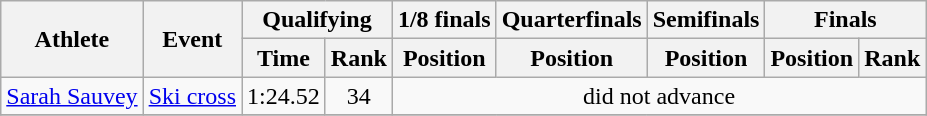<table class="wikitable">
<tr>
<th rowspan="2">Athlete</th>
<th rowspan="2">Event</th>
<th colspan="2">Qualifying</th>
<th>1/8 finals</th>
<th>Quarterfinals</th>
<th>Semifinals</th>
<th colspan=2>Finals</th>
</tr>
<tr>
<th>Time</th>
<th>Rank</th>
<th>Position</th>
<th>Position</th>
<th>Position</th>
<th>Position</th>
<th>Rank</th>
</tr>
<tr>
<td><a href='#'>Sarah Sauvey</a></td>
<td><a href='#'>Ski cross</a></td>
<td align="center">1:24.52</td>
<td align="center">34</td>
<td align="center" colspan=5>did not advance</td>
</tr>
<tr>
</tr>
</table>
